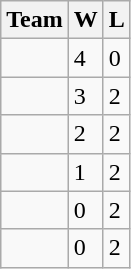<table class=wikitable>
<tr>
<th>Team</th>
<th>W</th>
<th>L</th>
</tr>
<tr>
<td></td>
<td>4</td>
<td>0</td>
</tr>
<tr>
<td></td>
<td>3</td>
<td>2</td>
</tr>
<tr>
<td></td>
<td>2</td>
<td>2</td>
</tr>
<tr>
<td></td>
<td>1</td>
<td>2</td>
</tr>
<tr>
<td></td>
<td>0</td>
<td>2</td>
</tr>
<tr>
<td></td>
<td>0</td>
<td>2</td>
</tr>
</table>
